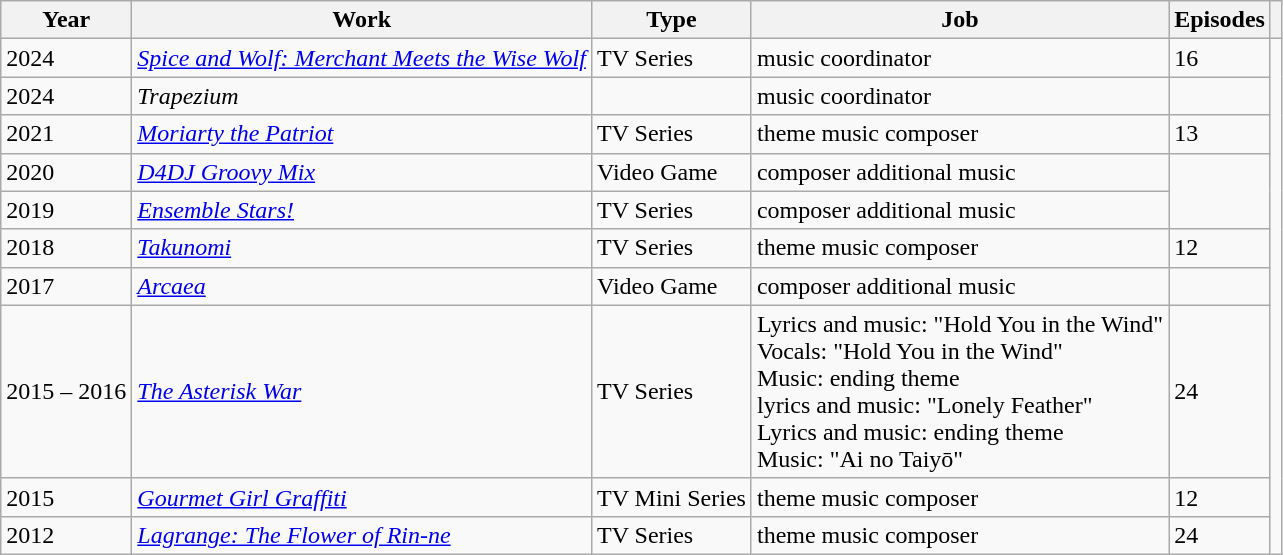<table class="wikitable sortable">
<tr>
<th>Year</th>
<th>Work</th>
<th>Type</th>
<th>Job</th>
<th>Episodes</th>
<th></th>
</tr>
<tr>
<td>2024</td>
<td><em><a href='#'>Spice and Wolf: Merchant Meets the Wise Wolf</a></em></td>
<td>TV Series</td>
<td>music coordinator</td>
<td>16</td>
<td rowspan="10"></td>
</tr>
<tr>
<td>2024</td>
<td><em>Trapezium</em></td>
<td></td>
<td>music coordinator</td>
</tr>
<tr>
<td>2021</td>
<td><em><a href='#'>Moriarty the Patriot</a></em></td>
<td>TV Series</td>
<td>theme music composer</td>
<td>13</td>
</tr>
<tr>
<td>2020</td>
<td><em><a href='#'>D4DJ Groovy Mix</a></em></td>
<td>Video Game</td>
<td>composer additional music</td>
</tr>
<tr>
<td>2019</td>
<td><em><a href='#'>Ensemble Stars!</a></em></td>
<td>TV Series</td>
<td>composer additional music</td>
</tr>
<tr>
<td>2018</td>
<td><em><a href='#'>Takunomi</a></em></td>
<td>TV Series</td>
<td>theme music composer</td>
<td>12</td>
</tr>
<tr>
<td>2017</td>
<td><em><a href='#'>Arcaea</a></em></td>
<td>Video Game</td>
<td>composer additional music</td>
</tr>
<tr>
<td>2015 – 2016</td>
<td><em><a href='#'>The Asterisk War</a></em></td>
<td>TV Series</td>
<td>Lyrics and music: "Hold You in the Wind"<br>Vocals: "Hold You in the Wind"<br>Music: ending theme <br>lyrics and music: "Lonely Feather"<br>Lyrics and music: ending theme <br>Music: "Ai no Taiyō"</td>
<td>24</td>
</tr>
<tr>
<td>2015</td>
<td><em><a href='#'>Gourmet Girl Graffiti</a></em></td>
<td>TV Mini Series</td>
<td>theme music composer</td>
<td>12</td>
</tr>
<tr>
<td>2012</td>
<td><em><a href='#'>Lagrange: The Flower of Rin-ne</a></em></td>
<td>TV Series</td>
<td>theme music composer</td>
<td>24</td>
</tr>
</table>
